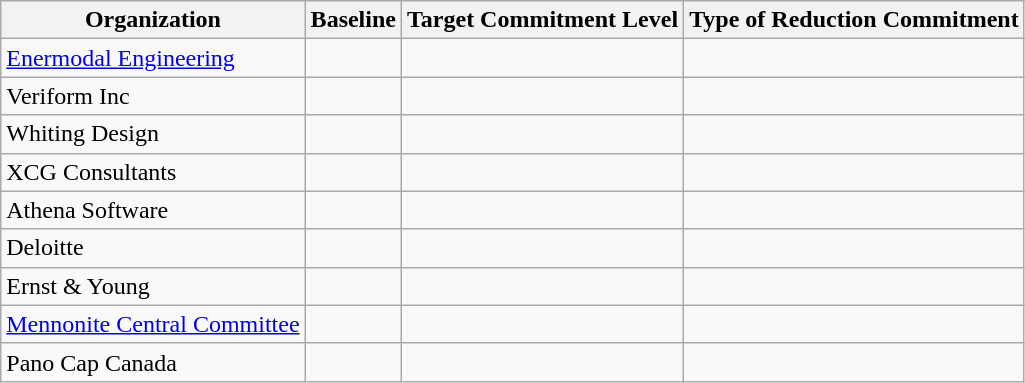<table class="wikitable">
<tr>
<th>Organization</th>
<th>Baseline</th>
<th>Target Commitment Level</th>
<th>Type of Reduction Commitment</th>
</tr>
<tr>
<td><a href='#'>Enermodal Engineering</a></td>
<td></td>
<td></td>
<td></td>
</tr>
<tr>
<td>Veriform Inc</td>
<td></td>
<td></td>
<td></td>
</tr>
<tr>
<td>Whiting Design</td>
<td></td>
<td></td>
<td></td>
</tr>
<tr>
<td>XCG Consultants</td>
<td></td>
<td></td>
<td></td>
</tr>
<tr>
<td>Athena Software</td>
<td></td>
<td></td>
<td></td>
</tr>
<tr>
<td>Deloitte</td>
<td></td>
<td></td>
<td></td>
</tr>
<tr>
<td>Ernst & Young</td>
<td></td>
<td></td>
<td></td>
</tr>
<tr>
<td><a href='#'>Mennonite Central Committee</a></td>
<td></td>
<td></td>
<td></td>
</tr>
<tr>
<td>Pano Cap Canada</td>
<td></td>
<td></td>
<td></td>
</tr>
</table>
